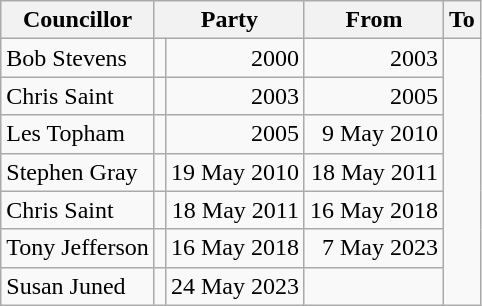<table class=wikitable>
<tr>
<th>Councillor</th>
<th colspan=2>Party</th>
<th>From</th>
<th>To</th>
</tr>
<tr>
<td>Bob Stevens</td>
<td></td>
<td align=right>2000</td>
<td align=right>2003</td>
</tr>
<tr>
<td>Chris Saint</td>
<td></td>
<td align=right>2003</td>
<td align=right>2005</td>
</tr>
<tr>
<td>Les Topham</td>
<td></td>
<td align=right>2005</td>
<td align=right>9 May 2010</td>
</tr>
<tr>
<td>Stephen Gray</td>
<td></td>
<td align=right>19 May 2010</td>
<td align=right>18 May 2011</td>
</tr>
<tr>
<td>Chris Saint</td>
<td></td>
<td align=right>18 May 2011</td>
<td align=right>16 May 2018</td>
</tr>
<tr>
<td>Tony Jefferson</td>
<td></td>
<td align=right>16 May 2018</td>
<td align=right>7 May 2023</td>
</tr>
<tr>
<td>Susan Juned</td>
<td></td>
<td align=right>24 May 2023</td>
<td align=right></td>
</tr>
</table>
